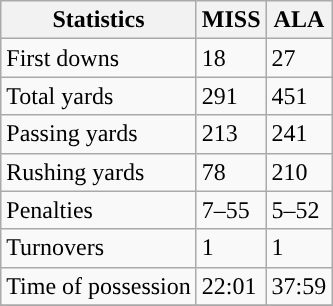<table class="wikitable" style="float: left;">
<tr>
<th>Statistics</th>
<th>MISS</th>
<th>ALA</th>
</tr>
<tr>
<td>First downs</td>
<td>18</td>
<td>27</td>
</tr>
<tr>
<td>Total yards</td>
<td>291</td>
<td>451</td>
</tr>
<tr>
<td>Passing yards</td>
<td>213</td>
<td>241</td>
</tr>
<tr>
<td>Rushing yards</td>
<td>78</td>
<td>210</td>
</tr>
<tr>
<td>Penalties</td>
<td>7–55</td>
<td>5–52</td>
</tr>
<tr>
<td>Turnovers</td>
<td>1</td>
<td>1</td>
</tr>
<tr>
<td>Time of possession</td>
<td>22:01</td>
<td>37:59</td>
</tr>
<tr>
</tr>
</table>
